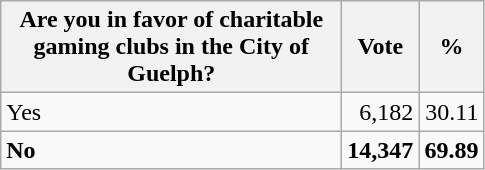<table class="wikitable">
<tr>
<th bgcolor="#DDDDFF" width="220px">Are you in favor of charitable gaming clubs in the City of Guelph?</th>
<th bgcolor="#DDDDFF">Vote</th>
<th bgcolor="#DDDDFF">%</th>
</tr>
<tr>
<td>Yes</td>
<td style="text-align: right;">6,182</td>
<td style="text-align: right;">30.11</td>
</tr>
<tr>
<td><strong>No</strong></td>
<td style="text-align: right;"><strong>14,347</strong></td>
<td style="text-align: right;"><strong>69.89</strong></td>
</tr>
</table>
